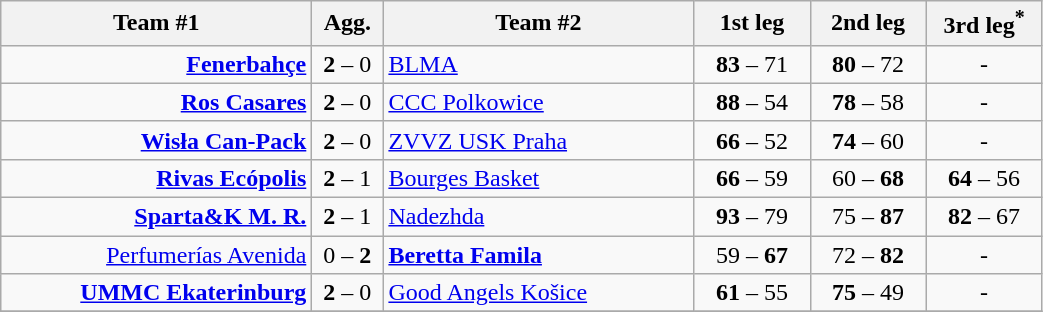<table class=wikitable style="text-align:center">
<tr>
<th width=200>Team #1</th>
<th width=40>Agg.</th>
<th width=200>Team #2</th>
<th width=70>1st leg</th>
<th width=70>2nd leg</th>
<th width=70>3rd leg<sup>*</sup></th>
</tr>
<tr>
<td align=right><strong><a href='#'>Fenerbahçe</a></strong> </td>
<td><strong>2</strong> – 0</td>
<td align=left> <a href='#'>BLMA</a></td>
<td><strong>83</strong> – 71</td>
<td><strong>80</strong> – 72</td>
<td>-</td>
</tr>
<tr>
<td align=right><strong><a href='#'>Ros Casares</a></strong> </td>
<td><strong>2</strong> – 0</td>
<td align=left> <a href='#'>CCC Polkowice</a></td>
<td><strong>88</strong> – 54</td>
<td><strong>78</strong> – 58</td>
<td>-</td>
</tr>
<tr>
<td align=right><strong><a href='#'>Wisła Can-Pack</a> </strong></td>
<td><strong>2</strong> – 0</td>
<td align=left> <a href='#'>ZVVZ USK Praha</a></td>
<td><strong>66</strong> – 52</td>
<td><strong>74</strong> – 60</td>
<td>-</td>
</tr>
<tr>
<td align=right><strong><a href='#'>Rivas Ecópolis</a></strong> </td>
<td><strong>2</strong> – 1</td>
<td align=left> <a href='#'>Bourges Basket</a></td>
<td><strong>66</strong> – 59</td>
<td>60 – <strong>68</strong></td>
<td><strong>64</strong> – 56</td>
</tr>
<tr>
<td align=right><strong><a href='#'>Sparta&K M. R.</a></strong> </td>
<td><strong>2</strong> – 1</td>
<td align=left> <a href='#'>Nadezhda</a></td>
<td><strong>93</strong> – 79</td>
<td>75 – <strong>87</strong></td>
<td><strong>82</strong> – 67</td>
</tr>
<tr>
<td align=right><a href='#'>Perfumerías Avenida</a> </td>
<td>0 – <strong>2</strong></td>
<td align=left> <strong><a href='#'>Beretta Famila</a></strong></td>
<td>59 – <strong>67</strong></td>
<td>72 – <strong>82</strong></td>
<td>-</td>
</tr>
<tr>
<td align=right><strong><a href='#'>UMMC Ekaterinburg</a></strong> </td>
<td><strong>2</strong> – 0</td>
<td align=left> <a href='#'>Good Angels Košice</a></td>
<td><strong>61</strong> – 55</td>
<td><strong>75</strong> – 49</td>
<td>-</td>
</tr>
<tr>
</tr>
</table>
